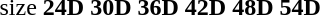<table style="margin-left:40px;">
<tr>
<td>size</td>
<td><strong>24D</strong></td>
<td><strong>30D</strong></td>
<td><strong>36D</strong></td>
<td><strong>42D</strong></td>
<td><strong>48D</strong></td>
<td><strong>54D</strong></td>
</tr>
</table>
